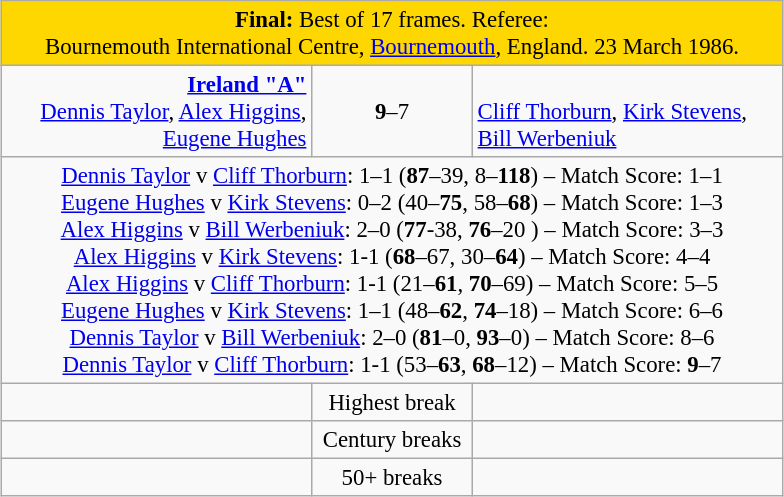<table class="wikitable" style="font-size: 95%; margin: 1em auto 1em auto;">
<tr>
<td colspan="3" align="center" bgcolor="#ffd700"><strong>Final:</strong> Best of 17 frames. Referee: <br> Bournemouth International Centre, <a href='#'>Bournemouth</a>, England. 23 March 1986.</td>
</tr>
<tr>
<td width="200" align="right"><strong>  <a href='#'>Ireland "A"</a></strong> <br> <a href='#'>Dennis Taylor</a>, <a href='#'>Alex Higgins</a>, <a href='#'>Eugene Hughes</a></td>
<td width="100" align="center"><strong>9</strong>–7</td>
<td width="200"><strong></strong> <br> <a href='#'>Cliff Thorburn</a>, <a href='#'>Kirk Stevens</a>, <a href='#'>Bill Werbeniuk</a></td>
</tr>
<tr>
<td colspan="3" align="center" style="font-size: 100%"><a href='#'>Dennis Taylor</a> v <a href='#'>Cliff Thorburn</a>: 1–1 (<strong>87</strong>–39, 8–<strong>118</strong>) – Match Score: 1–1 <br> <a href='#'>Eugene Hughes</a> v <a href='#'>Kirk Stevens</a>: 0–2 (40–<strong>75</strong>, 58–<strong>68</strong>) – Match Score: 1–3 <br> <a href='#'>Alex Higgins</a> v <a href='#'>Bill Werbeniuk</a>: 2–0 (<strong>77</strong>-38, <strong>76</strong>–20 ) – Match Score: 3–3<br> <a href='#'>Alex Higgins</a> v <a href='#'>Kirk Stevens</a>: 1-1 (<strong>68</strong>–67, 30–<strong>64</strong>) – Match Score: 4–4 <br> <a href='#'>Alex Higgins</a> v <a href='#'>Cliff Thorburn</a>: 1-1 (21–<strong>61</strong>, <strong>70</strong>–69) – Match Score: 5–5 <br> <a href='#'>Eugene Hughes</a> v <a href='#'>Kirk Stevens</a>: 1–1 (48–<strong>62</strong>, <strong>74</strong>–18) – Match Score: 6–6 <br> <a href='#'>Dennis Taylor</a> v <a href='#'>Bill Werbeniuk</a>: 2–0 (<strong>81</strong>–0, <strong>93</strong>–0) – Match Score: 8–6 <br> <a href='#'>Dennis Taylor</a> v <a href='#'>Cliff Thorburn</a>: 1-1 (53–<strong>63</strong>, <strong>68</strong>–12) – Match Score: <strong>9</strong>–7</td>
</tr>
<tr>
<td align="right"></td>
<td align="center">Highest break</td>
<td align="left"></td>
</tr>
<tr>
<td align="right"></td>
<td align="center">Century breaks</td>
<td align="left"></td>
</tr>
<tr>
<td align="right"></td>
<td align="center">50+ breaks</td>
<td align="left"></td>
</tr>
</table>
